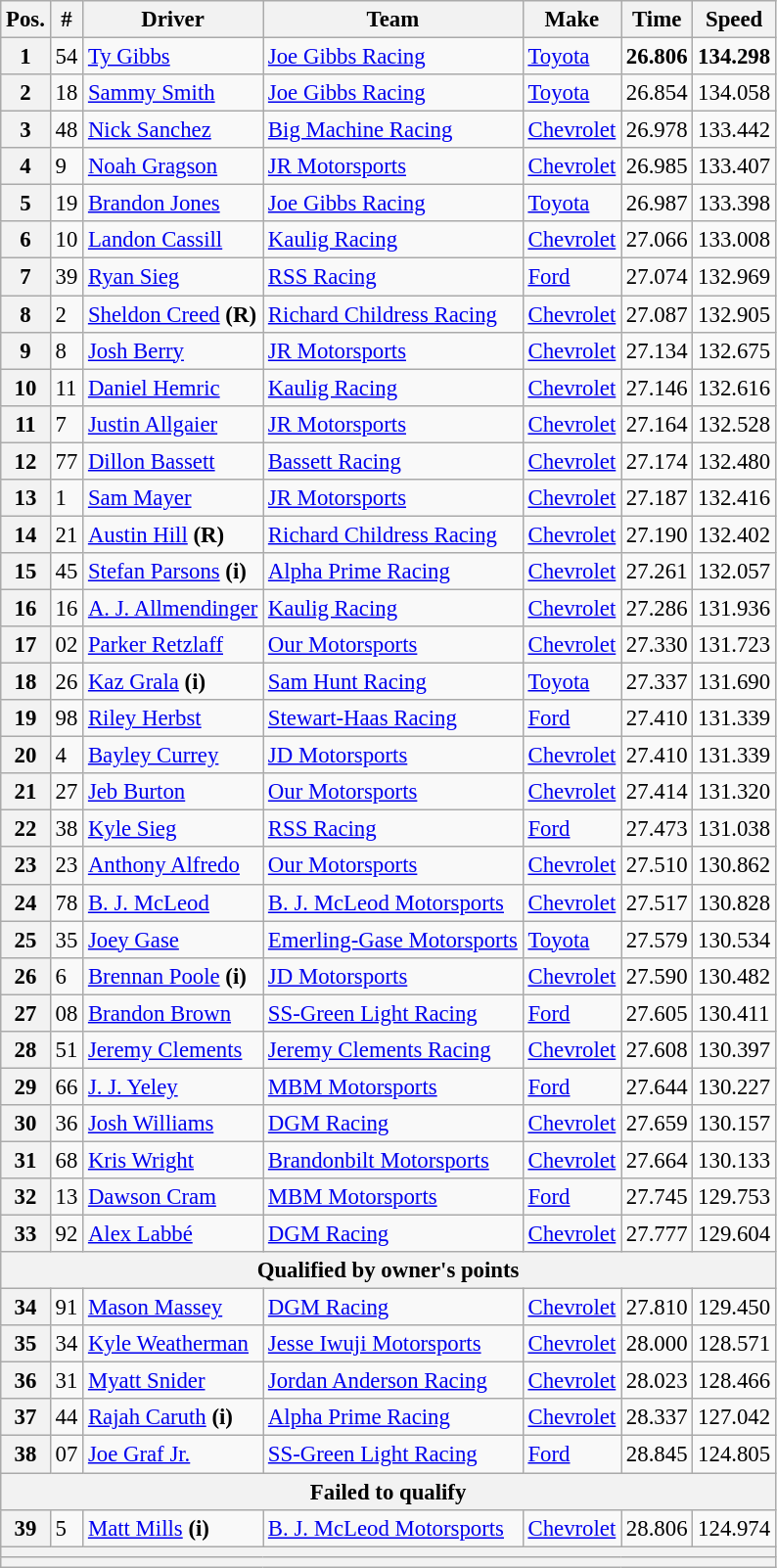<table class="wikitable" style="font-size:95%">
<tr>
<th>Pos.</th>
<th>#</th>
<th>Driver</th>
<th>Team</th>
<th>Make</th>
<th>Time</th>
<th>Speed</th>
</tr>
<tr>
<th>1</th>
<td>54</td>
<td><a href='#'>Ty Gibbs</a></td>
<td><a href='#'>Joe Gibbs Racing</a></td>
<td><a href='#'>Toyota</a></td>
<td><strong>26.806</strong></td>
<td><strong>134.298</strong></td>
</tr>
<tr>
<th>2</th>
<td>18</td>
<td><a href='#'>Sammy Smith</a></td>
<td><a href='#'>Joe Gibbs Racing</a></td>
<td><a href='#'>Toyota</a></td>
<td>26.854</td>
<td>134.058</td>
</tr>
<tr>
<th>3</th>
<td>48</td>
<td><a href='#'>Nick Sanchez</a></td>
<td><a href='#'>Big Machine Racing</a></td>
<td><a href='#'>Chevrolet</a></td>
<td>26.978</td>
<td>133.442</td>
</tr>
<tr>
<th>4</th>
<td>9</td>
<td><a href='#'>Noah Gragson</a></td>
<td><a href='#'>JR Motorsports</a></td>
<td><a href='#'>Chevrolet</a></td>
<td>26.985</td>
<td>133.407</td>
</tr>
<tr>
<th>5</th>
<td>19</td>
<td><a href='#'>Brandon Jones</a></td>
<td><a href='#'>Joe Gibbs Racing</a></td>
<td><a href='#'>Toyota</a></td>
<td>26.987</td>
<td>133.398</td>
</tr>
<tr>
<th>6</th>
<td>10</td>
<td><a href='#'>Landon Cassill</a></td>
<td><a href='#'>Kaulig Racing</a></td>
<td><a href='#'>Chevrolet</a></td>
<td>27.066</td>
<td>133.008</td>
</tr>
<tr>
<th>7</th>
<td>39</td>
<td><a href='#'>Ryan Sieg</a></td>
<td><a href='#'>RSS Racing</a></td>
<td><a href='#'>Ford</a></td>
<td>27.074</td>
<td>132.969</td>
</tr>
<tr>
<th>8</th>
<td>2</td>
<td><a href='#'>Sheldon Creed</a> <strong>(R)</strong></td>
<td><a href='#'>Richard Childress Racing</a></td>
<td><a href='#'>Chevrolet</a></td>
<td>27.087</td>
<td>132.905</td>
</tr>
<tr>
<th>9</th>
<td>8</td>
<td><a href='#'>Josh Berry</a></td>
<td><a href='#'>JR Motorsports</a></td>
<td><a href='#'>Chevrolet</a></td>
<td>27.134</td>
<td>132.675</td>
</tr>
<tr>
<th>10</th>
<td>11</td>
<td><a href='#'>Daniel Hemric</a></td>
<td><a href='#'>Kaulig Racing</a></td>
<td><a href='#'>Chevrolet</a></td>
<td>27.146</td>
<td>132.616</td>
</tr>
<tr>
<th>11</th>
<td>7</td>
<td><a href='#'>Justin Allgaier</a></td>
<td><a href='#'>JR Motorsports</a></td>
<td><a href='#'>Chevrolet</a></td>
<td>27.164</td>
<td>132.528</td>
</tr>
<tr>
<th>12</th>
<td>77</td>
<td><a href='#'>Dillon Bassett</a></td>
<td><a href='#'>Bassett Racing</a></td>
<td><a href='#'>Chevrolet</a></td>
<td>27.174</td>
<td>132.480</td>
</tr>
<tr>
<th>13</th>
<td>1</td>
<td><a href='#'>Sam Mayer</a></td>
<td><a href='#'>JR Motorsports</a></td>
<td><a href='#'>Chevrolet</a></td>
<td>27.187</td>
<td>132.416</td>
</tr>
<tr>
<th>14</th>
<td>21</td>
<td><a href='#'>Austin Hill</a> <strong>(R)</strong></td>
<td><a href='#'>Richard Childress Racing</a></td>
<td><a href='#'>Chevrolet</a></td>
<td>27.190</td>
<td>132.402</td>
</tr>
<tr>
<th>15</th>
<td>45</td>
<td><a href='#'>Stefan Parsons</a> <strong>(i)</strong></td>
<td><a href='#'>Alpha Prime Racing</a></td>
<td><a href='#'>Chevrolet</a></td>
<td>27.261</td>
<td>132.057</td>
</tr>
<tr>
<th>16</th>
<td>16</td>
<td><a href='#'>A. J. Allmendinger</a></td>
<td><a href='#'>Kaulig Racing</a></td>
<td><a href='#'>Chevrolet</a></td>
<td>27.286</td>
<td>131.936</td>
</tr>
<tr>
<th>17</th>
<td>02</td>
<td><a href='#'>Parker Retzlaff</a></td>
<td><a href='#'>Our Motorsports</a></td>
<td><a href='#'>Chevrolet</a></td>
<td>27.330</td>
<td>131.723</td>
</tr>
<tr>
<th>18</th>
<td>26</td>
<td><a href='#'>Kaz Grala</a> <strong>(i)</strong></td>
<td><a href='#'>Sam Hunt Racing</a></td>
<td><a href='#'>Toyota</a></td>
<td>27.337</td>
<td>131.690</td>
</tr>
<tr>
<th>19</th>
<td>98</td>
<td><a href='#'>Riley Herbst</a></td>
<td><a href='#'>Stewart-Haas Racing</a></td>
<td><a href='#'>Ford</a></td>
<td>27.410</td>
<td>131.339</td>
</tr>
<tr>
<th>20</th>
<td>4</td>
<td><a href='#'>Bayley Currey</a></td>
<td><a href='#'>JD Motorsports</a></td>
<td><a href='#'>Chevrolet</a></td>
<td>27.410</td>
<td>131.339</td>
</tr>
<tr>
<th>21</th>
<td>27</td>
<td><a href='#'>Jeb Burton</a></td>
<td><a href='#'>Our Motorsports</a></td>
<td><a href='#'>Chevrolet</a></td>
<td>27.414</td>
<td>131.320</td>
</tr>
<tr>
<th>22</th>
<td>38</td>
<td><a href='#'>Kyle Sieg</a></td>
<td><a href='#'>RSS Racing</a></td>
<td><a href='#'>Ford</a></td>
<td>27.473</td>
<td>131.038</td>
</tr>
<tr>
<th>23</th>
<td>23</td>
<td><a href='#'>Anthony Alfredo</a></td>
<td><a href='#'>Our Motorsports</a></td>
<td><a href='#'>Chevrolet</a></td>
<td>27.510</td>
<td>130.862</td>
</tr>
<tr>
<th>24</th>
<td>78</td>
<td><a href='#'>B. J. McLeod</a></td>
<td><a href='#'>B. J. McLeod Motorsports</a></td>
<td><a href='#'>Chevrolet</a></td>
<td>27.517</td>
<td>130.828</td>
</tr>
<tr>
<th>25</th>
<td>35</td>
<td><a href='#'>Joey Gase</a></td>
<td><a href='#'>Emerling-Gase Motorsports</a></td>
<td><a href='#'>Toyota</a></td>
<td>27.579</td>
<td>130.534</td>
</tr>
<tr>
<th>26</th>
<td>6</td>
<td><a href='#'>Brennan Poole</a> <strong>(i)</strong></td>
<td><a href='#'>JD Motorsports</a></td>
<td><a href='#'>Chevrolet</a></td>
<td>27.590</td>
<td>130.482</td>
</tr>
<tr>
<th>27</th>
<td>08</td>
<td><a href='#'>Brandon Brown</a></td>
<td><a href='#'>SS-Green Light Racing</a></td>
<td><a href='#'>Ford</a></td>
<td>27.605</td>
<td>130.411</td>
</tr>
<tr>
<th>28</th>
<td>51</td>
<td><a href='#'>Jeremy Clements</a></td>
<td><a href='#'>Jeremy Clements Racing</a></td>
<td><a href='#'>Chevrolet</a></td>
<td>27.608</td>
<td>130.397</td>
</tr>
<tr>
<th>29</th>
<td>66</td>
<td><a href='#'>J. J. Yeley</a></td>
<td><a href='#'>MBM Motorsports</a></td>
<td><a href='#'>Ford</a></td>
<td>27.644</td>
<td>130.227</td>
</tr>
<tr>
<th>30</th>
<td>36</td>
<td><a href='#'>Josh Williams</a></td>
<td><a href='#'>DGM Racing</a></td>
<td><a href='#'>Chevrolet</a></td>
<td>27.659</td>
<td>130.157</td>
</tr>
<tr>
<th>31</th>
<td>68</td>
<td><a href='#'>Kris Wright</a></td>
<td><a href='#'>Brandonbilt Motorsports</a></td>
<td><a href='#'>Chevrolet</a></td>
<td>27.664</td>
<td>130.133</td>
</tr>
<tr>
<th>32</th>
<td>13</td>
<td><a href='#'>Dawson Cram</a></td>
<td><a href='#'>MBM Motorsports</a></td>
<td><a href='#'>Ford</a></td>
<td>27.745</td>
<td>129.753</td>
</tr>
<tr>
<th>33</th>
<td>92</td>
<td><a href='#'>Alex Labbé</a></td>
<td><a href='#'>DGM Racing</a></td>
<td><a href='#'>Chevrolet</a></td>
<td>27.777</td>
<td>129.604</td>
</tr>
<tr>
<th colspan="7">Qualified by owner's points</th>
</tr>
<tr>
<th>34</th>
<td>91</td>
<td><a href='#'>Mason Massey</a></td>
<td><a href='#'>DGM Racing</a></td>
<td><a href='#'>Chevrolet</a></td>
<td>27.810</td>
<td>129.450</td>
</tr>
<tr>
<th>35</th>
<td>34</td>
<td><a href='#'>Kyle Weatherman</a></td>
<td><a href='#'>Jesse Iwuji Motorsports</a></td>
<td><a href='#'>Chevrolet</a></td>
<td>28.000</td>
<td>128.571</td>
</tr>
<tr>
<th>36</th>
<td>31</td>
<td><a href='#'>Myatt Snider</a></td>
<td><a href='#'>Jordan Anderson Racing</a></td>
<td><a href='#'>Chevrolet</a></td>
<td>28.023</td>
<td>128.466</td>
</tr>
<tr>
<th>37</th>
<td>44</td>
<td><a href='#'>Rajah Caruth</a> <strong>(i)</strong></td>
<td><a href='#'>Alpha Prime Racing</a></td>
<td><a href='#'>Chevrolet</a></td>
<td>28.337</td>
<td>127.042</td>
</tr>
<tr>
<th>38</th>
<td>07</td>
<td><a href='#'>Joe Graf Jr.</a></td>
<td><a href='#'>SS-Green Light Racing</a></td>
<td><a href='#'>Ford</a></td>
<td>28.845</td>
<td>124.805</td>
</tr>
<tr>
<th colspan="7">Failed to qualify</th>
</tr>
<tr>
<th>39</th>
<td>5</td>
<td><a href='#'>Matt Mills</a> <strong>(i)</strong></td>
<td><a href='#'>B. J. McLeod Motorsports</a></td>
<td><a href='#'>Chevrolet</a></td>
<td>28.806</td>
<td>124.974</td>
</tr>
<tr>
<th colspan="7"></th>
</tr>
<tr>
<th colspan="7"></th>
</tr>
</table>
